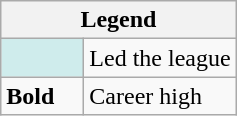<table class="wikitable mw-collapsible mw-collapsed">
<tr>
<th colspan="2">Legend</th>
</tr>
<tr>
<td style="background:#cfecec; width:3em;"></td>
<td>Led the league</td>
</tr>
<tr>
<td><strong>Bold</strong></td>
<td>Career high</td>
</tr>
</table>
